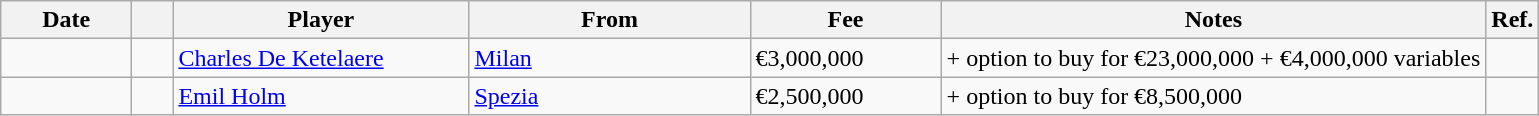<table class="wikitable sortable">
<tr>
<th style="width:80px;">Date</th>
<th style="width:20px;"></th>
<th style="width:190px;">Player</th>
<th style="width:180px;">From</th>
<th style="width:120px;" class="unsortable">Fee</th>
<th>Notes</th>
<th style="width:20px;" class="unsortable">Ref.</th>
</tr>
<tr>
<td></td>
<td></td>
<td> <a href='#'>Charles De Ketelaere</a></td>
<td> <a href='#'>Milan</a></td>
<td>€3,000,000</td>
<td>+ option to buy for €23,000,000 + €4,000,000 variables</td>
<td></td>
</tr>
<tr>
<td></td>
<td></td>
<td> <a href='#'>Emil Holm</a></td>
<td> <a href='#'>Spezia</a></td>
<td>€2,500,000</td>
<td>+ option to buy for €8,500,000</td>
<td></td>
</tr>
</table>
